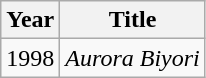<table class="wikitable">
<tr>
<th>Year</th>
<th>Title</th>
</tr>
<tr>
<td>1998</td>
<td><em>Aurora Biyori</em></td>
</tr>
</table>
